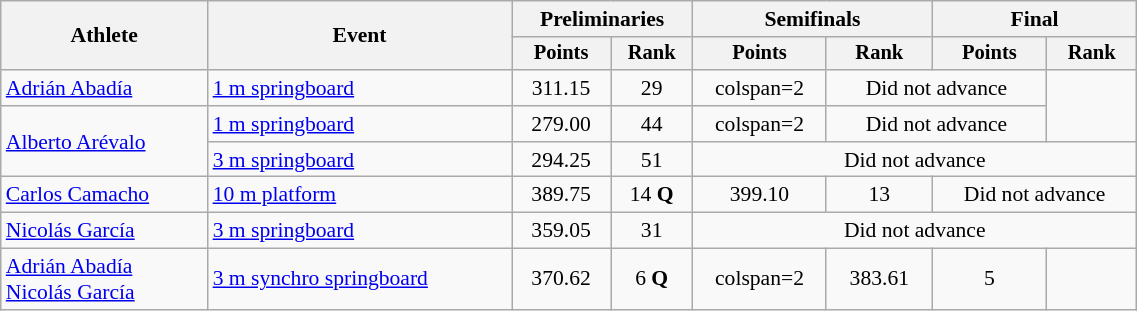<table class="wikitable" style="text-align:center; font-size:90%; width:60%;">
<tr>
<th rowspan=2>Athlete</th>
<th rowspan=2>Event</th>
<th colspan=2>Preliminaries</th>
<th colspan=2>Semifinals</th>
<th colspan=2>Final</th>
</tr>
<tr style="font-size:95%">
<th>Points</th>
<th>Rank</th>
<th>Points</th>
<th>Rank</th>
<th>Points</th>
<th>Rank</th>
</tr>
<tr>
<td align=left><a href='#'>Adrián Abadía</a></td>
<td align=left><a href='#'>1 m springboard</a></td>
<td>311.15</td>
<td>29</td>
<td>colspan=2 </td>
<td colspan=2>Did not advance</td>
</tr>
<tr>
<td align=left rowspan=2><a href='#'>Alberto Arévalo</a></td>
<td align=left><a href='#'>1 m springboard</a></td>
<td>279.00</td>
<td>44</td>
<td>colspan=2 </td>
<td colspan=2>Did not advance</td>
</tr>
<tr>
<td align=left><a href='#'>3 m springboard</a></td>
<td>294.25</td>
<td>51</td>
<td colspan=4>Did not advance</td>
</tr>
<tr>
<td align=left><a href='#'>Carlos Camacho</a></td>
<td align=left><a href='#'>10 m platform</a></td>
<td>389.75</td>
<td>14 <strong>Q</strong></td>
<td>399.10</td>
<td>13</td>
<td colspan=2>Did not advance</td>
</tr>
<tr>
<td align=left><a href='#'>Nicolás García</a></td>
<td align=left><a href='#'>3 m springboard</a></td>
<td>359.05</td>
<td>31</td>
<td colspan=4>Did not advance</td>
</tr>
<tr>
<td align=left><a href='#'>Adrián Abadía</a><br> <a href='#'>Nicolás García</a></td>
<td align=left><a href='#'>3 m synchro springboard</a></td>
<td>370.62</td>
<td>6 <strong>Q</strong></td>
<td>colspan=2 </td>
<td>383.61</td>
<td>5</td>
</tr>
</table>
